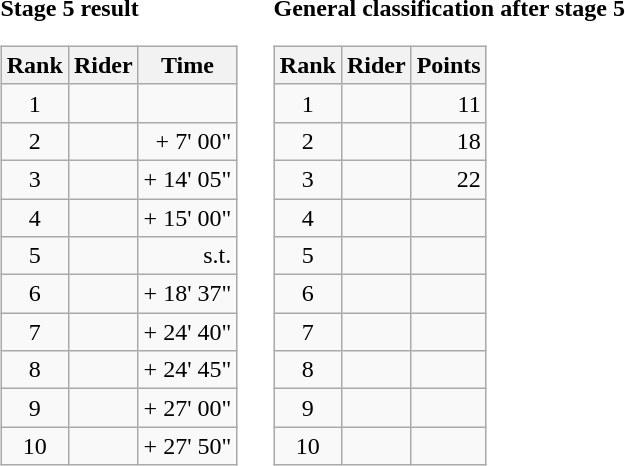<table>
<tr>
<td><strong>Stage 5 result</strong><br><table class="wikitable">
<tr>
<th scope="col">Rank</th>
<th scope="col">Rider</th>
<th scope="col">Time</th>
</tr>
<tr>
<td style="text-align:center;">1</td>
<td></td>
<td style="text-align:right;"></td>
</tr>
<tr>
<td style="text-align:center;">2</td>
<td></td>
<td style="text-align:right;">+ 7' 00"</td>
</tr>
<tr>
<td style="text-align:center;">3</td>
<td></td>
<td style="text-align:right;">+ 14' 05"</td>
</tr>
<tr>
<td style="text-align:center;">4</td>
<td></td>
<td style="text-align:right;">+ 15' 00"</td>
</tr>
<tr>
<td style="text-align:center;">5</td>
<td></td>
<td style="text-align:right;">s.t.</td>
</tr>
<tr>
<td style="text-align:center;">6</td>
<td></td>
<td style="text-align:right;">+ 18' 37"</td>
</tr>
<tr>
<td style="text-align:center;">7</td>
<td></td>
<td style="text-align:right;">+ 24' 40"</td>
</tr>
<tr>
<td style="text-align:center;">8</td>
<td></td>
<td style="text-align:right;">+ 24' 45"</td>
</tr>
<tr>
<td style="text-align:center;">9</td>
<td></td>
<td style="text-align:right;">+ 27' 00"</td>
</tr>
<tr>
<td style="text-align:center;">10</td>
<td></td>
<td style="text-align:right;">+ 27' 50"</td>
</tr>
</table>
</td>
<td></td>
<td><strong>General classification after stage 5</strong><br><table class="wikitable">
<tr>
<th scope="col">Rank</th>
<th scope="col">Rider</th>
<th scope="col">Points</th>
</tr>
<tr>
<td style="text-align:center;">1</td>
<td></td>
<td style="text-align:right;">11</td>
</tr>
<tr>
<td style="text-align:center;">2</td>
<td></td>
<td style="text-align:right;">18</td>
</tr>
<tr>
<td style="text-align:center;">3</td>
<td></td>
<td style="text-align:right;">22</td>
</tr>
<tr>
<td style="text-align:center;">4</td>
<td></td>
<td></td>
</tr>
<tr>
<td style="text-align:center;">5</td>
<td></td>
<td></td>
</tr>
<tr>
<td style="text-align:center;">6</td>
<td></td>
<td></td>
</tr>
<tr>
<td style="text-align:center;">7</td>
<td></td>
<td></td>
</tr>
<tr>
<td style="text-align:center;">8</td>
<td></td>
<td></td>
</tr>
<tr>
<td style="text-align:center;">9</td>
<td></td>
<td></td>
</tr>
<tr>
<td style="text-align:center;">10</td>
<td></td>
<td></td>
</tr>
</table>
</td>
</tr>
</table>
